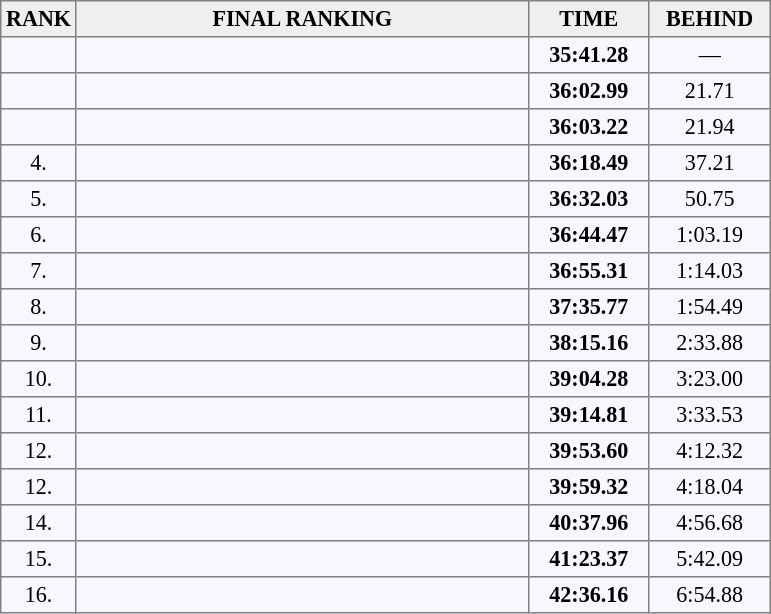<table cellpadding="3" cellspacing="0" border="1" style="background:#f7f8ff; font-size:92%; border:gray solid 1,5px; border-collapse:collapse;">
<tr style="background:#efefef;">
<th>RANK</th>
<th style="text-align:center; width:20em;">FINAL RANKING</th>
<th style="text-align:center; width:5em;">TIME</th>
<th style="text-align:center; width:5em;">BEHIND</th>
</tr>
<tr>
<td style="text-align:center;"></td>
<td></td>
<td style="text-align:center;"><strong>35:41.28</strong></td>
<td style="text-align:center;">—</td>
</tr>
<tr>
<td style="text-align:center;"></td>
<td></td>
<td style="text-align:center;"><strong>36:02.99</strong></td>
<td style="text-align:center;">21.71</td>
</tr>
<tr>
<td style="text-align:center;"></td>
<td></td>
<td style="text-align:center;"><strong>36:03.22</strong></td>
<td style="text-align:center;">21.94</td>
</tr>
<tr>
<td style="text-align:center;">4.</td>
<td></td>
<td style="text-align:center;"><strong>36:18.49</strong></td>
<td style="text-align:center;">37.21</td>
</tr>
<tr>
<td style="text-align:center;">5.</td>
<td></td>
<td style="text-align:center;"><strong>36:32.03</strong></td>
<td style="text-align:center;">50.75</td>
</tr>
<tr>
<td style="text-align:center;">6.</td>
<td></td>
<td style="text-align:center;"><strong>36:44.47</strong></td>
<td style="text-align:center;">1:03.19</td>
</tr>
<tr>
<td style="text-align:center;">7.</td>
<td></td>
<td style="text-align:center;"><strong>36:55.31</strong></td>
<td style="text-align:center;">1:14.03</td>
</tr>
<tr>
<td style="text-align:center;">8.</td>
<td></td>
<td style="text-align:center;"><strong>37:35.77</strong></td>
<td style="text-align:center;">1:54.49</td>
</tr>
<tr>
<td style="text-align:center;">9.</td>
<td></td>
<td style="text-align:center;"><strong>38:15.16</strong></td>
<td style="text-align:center;">2:33.88</td>
</tr>
<tr>
<td style="text-align:center;">10.</td>
<td></td>
<td style="text-align:center;"><strong>39:04.28</strong></td>
<td style="text-align:center;">3:23.00</td>
</tr>
<tr>
<td style="text-align:center;">11.</td>
<td></td>
<td style="text-align:center;"><strong>39:14.81</strong></td>
<td style="text-align:center;">3:33.53</td>
</tr>
<tr>
<td style="text-align:center;">12.</td>
<td></td>
<td style="text-align:center;"><strong>39:53.60</strong></td>
<td style="text-align:center;">4:12.32</td>
</tr>
<tr>
<td style="text-align:center;">12.</td>
<td></td>
<td style="text-align:center;"><strong>39:59.32</strong></td>
<td style="text-align:center;">4:18.04</td>
</tr>
<tr>
<td style="text-align:center;">14.</td>
<td></td>
<td style="text-align:center;"><strong>40:37.96</strong></td>
<td style="text-align:center;">4:56.68</td>
</tr>
<tr>
<td style="text-align:center;">15.</td>
<td></td>
<td style="text-align:center;"><strong>41:23.37</strong></td>
<td style="text-align:center;">5:42.09</td>
</tr>
<tr>
<td style="text-align:center;">16.</td>
<td></td>
<td style="text-align:center;"><strong>42:36.16</strong></td>
<td style="text-align:center;">6:54.88</td>
</tr>
</table>
